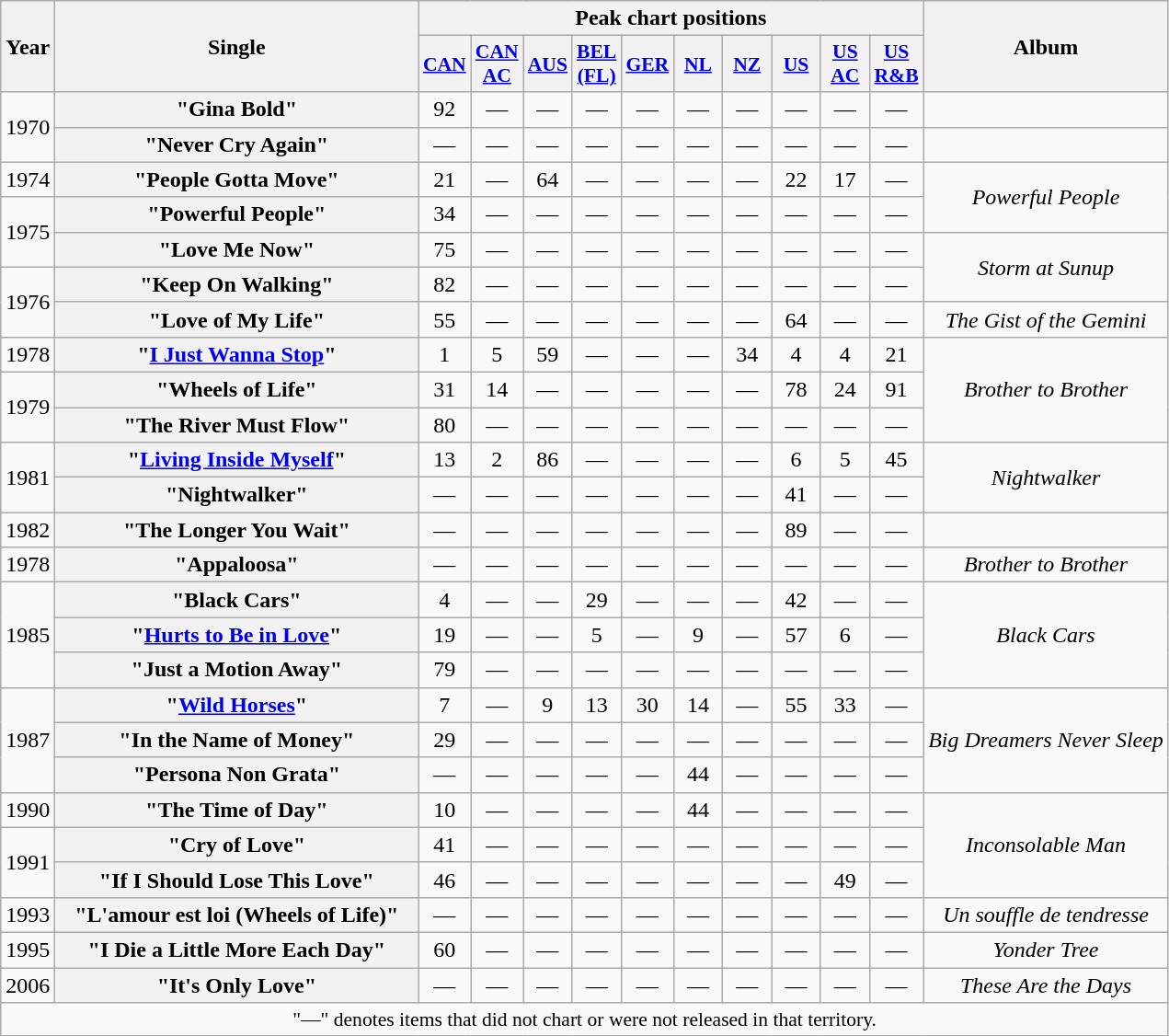<table class="wikitable plainrowheaders" style="text-align:center;">
<tr>
<th scope="col" rowspan="2">Year</th>
<th scope="col" rowspan="2" style="width:16em;">Single</th>
<th scope="col" colspan="10">Peak chart positions</th>
<th scope="col" rowspan="2">Album</th>
</tr>
<tr>
<th style="width:2em;font-size:90%;"><a href='#'>CAN</a><br></th>
<th style="width:2em;font-size:90%;"><a href='#'>CAN<br>AC</a><br></th>
<th style="width:2em;font-size:90%;"><a href='#'>AUS</a><br></th>
<th style="width:2em;font-size:90%;"><a href='#'>BEL (FL)</a><br></th>
<th style="width:2em;font-size:90%"><a href='#'>GER</a><br></th>
<th style="width:2em;font-size:90%"><a href='#'>NL</a><br></th>
<th style="width:2em;font-size:90%"><a href='#'>NZ</a><br></th>
<th style="width:2em;font-size:90%;"><a href='#'>US</a><br></th>
<th style="width:2em;font-size:90%;"><a href='#'>US<br>AC</a><br></th>
<th style="width:2em;font-size:90%;"><a href='#'>US<br>R&B</a><br></th>
</tr>
<tr>
<td rowspan="2">1970</td>
<th scope="row">"Gina Bold" </th>
<td>92</td>
<td>—</td>
<td>—</td>
<td>—</td>
<td>—</td>
<td>—</td>
<td>—</td>
<td>—</td>
<td>—</td>
<td>—</td>
<td></td>
</tr>
<tr>
<th scope="row">"Never Cry Again" </th>
<td>—</td>
<td>—</td>
<td>—</td>
<td>—</td>
<td>—</td>
<td>—</td>
<td>—</td>
<td>—</td>
<td>—</td>
<td>—</td>
<td></td>
</tr>
<tr>
<td>1974</td>
<th scope="row">"People Gotta Move"</th>
<td>21</td>
<td>—</td>
<td>64</td>
<td>—</td>
<td>—</td>
<td>—</td>
<td>—</td>
<td>22</td>
<td>17</td>
<td>—</td>
<td rowspan="2"><em>Powerful People</em></td>
</tr>
<tr>
<td rowspan="2">1975</td>
<th scope="row">"Powerful People"</th>
<td>34</td>
<td>—</td>
<td>—</td>
<td>—</td>
<td>—</td>
<td>—</td>
<td>—</td>
<td>—</td>
<td>—</td>
<td>—</td>
</tr>
<tr>
<th scope="row">"Love Me Now"</th>
<td>75</td>
<td>—</td>
<td>—</td>
<td>—</td>
<td>—</td>
<td>—</td>
<td>—</td>
<td>—</td>
<td>—</td>
<td>—</td>
<td rowspan="2"><em>Storm at Sunup</em></td>
</tr>
<tr>
<td rowspan="2">1976</td>
<th scope="row">"Keep On Walking"</th>
<td>82</td>
<td>—</td>
<td>—</td>
<td>—</td>
<td>—</td>
<td>—</td>
<td>—</td>
<td>—</td>
<td>—</td>
<td>—</td>
</tr>
<tr>
<th scope="row">"Love of My Life"</th>
<td>55</td>
<td>—</td>
<td>—</td>
<td>—</td>
<td>—</td>
<td>—</td>
<td>—</td>
<td>64</td>
<td>—</td>
<td>—</td>
<td><em>The Gist of the Gemini</em></td>
</tr>
<tr>
<td>1978</td>
<th scope="row">"<a href='#'>I Just Wanna Stop</a>"</th>
<td>1</td>
<td>5</td>
<td>59</td>
<td>—</td>
<td>—</td>
<td>—</td>
<td>34</td>
<td>4</td>
<td>4</td>
<td>21</td>
<td rowspan="3"><em>Brother to Brother</em></td>
</tr>
<tr>
<td rowspan="2">1979</td>
<th scope="row">"Wheels of Life"</th>
<td>31</td>
<td>14</td>
<td>—</td>
<td>—</td>
<td>—</td>
<td>—</td>
<td>—</td>
<td>78</td>
<td>24</td>
<td>91</td>
</tr>
<tr>
<th scope="row">"The River Must Flow"</th>
<td>80</td>
<td>—</td>
<td>—</td>
<td>—</td>
<td>—</td>
<td>—</td>
<td>—</td>
<td>—</td>
<td>—</td>
<td>—</td>
</tr>
<tr>
<td rowspan="2">1981</td>
<th scope="row">"<a href='#'>Living Inside Myself</a>"</th>
<td>13</td>
<td>2</td>
<td>86</td>
<td>—</td>
<td>—</td>
<td>—</td>
<td>—</td>
<td>6</td>
<td>5</td>
<td>45</td>
<td rowspan="2"><em>Nightwalker</em></td>
</tr>
<tr>
<th scope="row">"Nightwalker"</th>
<td>—</td>
<td>—</td>
<td>—</td>
<td>—</td>
<td>—</td>
<td>—</td>
<td>—</td>
<td>41</td>
<td>—</td>
<td>—</td>
</tr>
<tr>
<td>1982</td>
<th scope="row">"The Longer You Wait"</th>
<td>—</td>
<td>—</td>
<td>—</td>
<td>—</td>
<td>—</td>
<td>—</td>
<td>—</td>
<td>89</td>
<td>—</td>
<td>—</td>
<td></td>
</tr>
<tr>
<td>1978</td>
<th scope="row">"Appaloosa"</th>
<td>—</td>
<td>—</td>
<td>—</td>
<td>—</td>
<td>—</td>
<td>—</td>
<td>—</td>
<td>—</td>
<td>—</td>
<td>—</td>
<td><em>Brother to Brother</em></td>
</tr>
<tr>
<td rowspan="3">1985</td>
<th scope="row">"Black Cars"</th>
<td>4</td>
<td>—</td>
<td>—</td>
<td>29</td>
<td>—</td>
<td>—</td>
<td>—</td>
<td>42</td>
<td>—</td>
<td>—</td>
<td rowspan="3"><em>Black Cars</em></td>
</tr>
<tr>
<th scope="row">"<a href='#'>Hurts to Be in Love</a>"</th>
<td>19</td>
<td>—</td>
<td>—</td>
<td>5</td>
<td>—</td>
<td>9</td>
<td>—</td>
<td>57</td>
<td>6</td>
<td>—</td>
</tr>
<tr>
<th scope="row">"Just a Motion Away"</th>
<td>79</td>
<td>—</td>
<td>—</td>
<td>—</td>
<td>—</td>
<td>—</td>
<td>—</td>
<td>—</td>
<td>—</td>
<td>—</td>
</tr>
<tr>
<td rowspan="3">1987</td>
<th scope="row">"<a href='#'>Wild Horses</a>"</th>
<td>7</td>
<td>—</td>
<td>9</td>
<td>13</td>
<td>30</td>
<td>14</td>
<td>—</td>
<td>55</td>
<td>33</td>
<td>—</td>
<td rowspan="3"><em>Big Dreamers Never Sleep</em></td>
</tr>
<tr>
<th scope="row">"In the Name of Money"</th>
<td>29</td>
<td>—</td>
<td>—</td>
<td>—</td>
<td>—</td>
<td>—</td>
<td>—</td>
<td>—</td>
<td>—</td>
<td>—</td>
</tr>
<tr>
<th scope="row">"Persona Non Grata"</th>
<td>—</td>
<td>—</td>
<td>—</td>
<td>—</td>
<td>—</td>
<td>44</td>
<td>—</td>
<td>—</td>
<td>—</td>
<td>—</td>
</tr>
<tr>
<td>1990</td>
<th scope="row">"The Time of Day"</th>
<td>10</td>
<td>—</td>
<td>—</td>
<td>—</td>
<td>—</td>
<td>44</td>
<td>—</td>
<td>—</td>
<td>—</td>
<td>—</td>
<td rowspan="3"><em>Inconsolable Man</em></td>
</tr>
<tr>
<td rowspan="2">1991</td>
<th scope="row">"Cry of Love"</th>
<td>41</td>
<td>—</td>
<td>—</td>
<td>—</td>
<td>—</td>
<td>—</td>
<td>—</td>
<td>—</td>
<td>—</td>
<td>—</td>
</tr>
<tr>
<th scope="row">"If I Should Lose This Love"</th>
<td>46</td>
<td>—</td>
<td>—</td>
<td>—</td>
<td>—</td>
<td>—</td>
<td>—</td>
<td>—</td>
<td>49</td>
<td>—</td>
</tr>
<tr>
<td>1993</td>
<th scope="row">"L'amour est loi (Wheels of Life)"<br></th>
<td>—</td>
<td>—</td>
<td>—</td>
<td>—</td>
<td>—</td>
<td>—</td>
<td>—</td>
<td>—</td>
<td>—</td>
<td>—</td>
<td><em>Un souffle de tendresse</em></td>
</tr>
<tr>
<td>1995</td>
<th scope="row">"I Die a Little More Each Day"</th>
<td>60</td>
<td>—</td>
<td>—</td>
<td>—</td>
<td>—</td>
<td>—</td>
<td>—</td>
<td>—</td>
<td>—</td>
<td>—</td>
<td><em>Yonder Tree</em></td>
</tr>
<tr>
<td>2006</td>
<th scope="row">"It's Only Love"</th>
<td>—</td>
<td>—</td>
<td>—</td>
<td>—</td>
<td>—</td>
<td>—</td>
<td>—</td>
<td>—</td>
<td>—</td>
<td>—</td>
<td><em>These Are the Days</em></td>
</tr>
<tr>
<td align="center" colspan="13" style="font-size:90%">"—" denotes items that did not chart or were not released in that territory.</td>
</tr>
</table>
